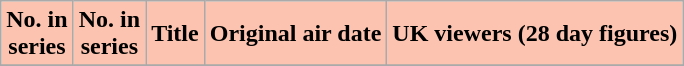<table class="wikitable plainrowheaders">
<tr>
<th scope="col" style="background-color: #fcc4b0; color: #000;">No. in<br>series</th>
<th scope="col" style="background-color: #fcc4b0; color: #000;">No. in<br>series</th>
<th scope="col" style="background-color: #fcc4b0; color: #000;">Title</th>
<th scope="col" style="background-color: #fcc4b0; color: #000;">Original air date</th>
<th scope="col" style="background-color: #fcc4b0; color: #000;">UK viewers (28 day figures)<br></th>
</tr>
<tr>
</tr>
</table>
